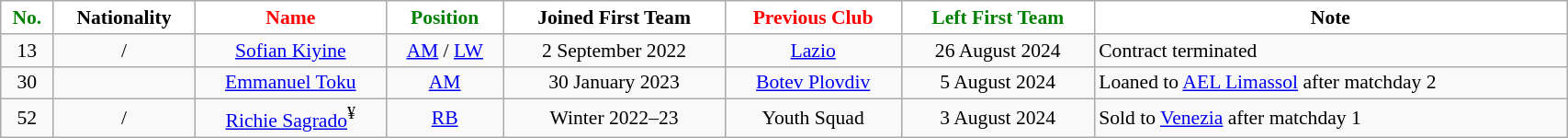<table class="wikitable" style="text-align: center; font-size:90%" width=90%>
<tr>
<th style="background: #ffffff; color:green">No.</th>
<th style="background: #ffffff; color:black">Nationality</th>
<th style="background: #ffffff; color:red">Name</th>
<th style="background: #ffffff; color:green">Position</th>
<th style="background: #ffffff; color:black">Joined First Team</th>
<th style="background: #ffffff; color:red">Previous Club</th>
<th style="background: #ffffff; color:green">Left First Team</th>
<th style="background: #ffffff; color:black">Note</th>
</tr>
<tr>
<td>13</td>
<td> / </td>
<td><a href='#'>Sofian Kiyine</a></td>
<td><a href='#'>AM</a> / <a href='#'>LW</a></td>
<td>2 September 2022</td>
<td> <a href='#'>Lazio</a></td>
<td>26 August 2024</td>
<td align="left">Contract terminated</td>
</tr>
<tr>
<td>30</td>
<td></td>
<td><a href='#'>Emmanuel Toku</a></td>
<td><a href='#'>AM</a></td>
<td>30 January 2023</td>
<td> <a href='#'>Botev Plovdiv</a></td>
<td>5 August 2024</td>
<td align="left">Loaned to  <a href='#'>AEL Limassol</a> after matchday 2</td>
</tr>
<tr>
<td>52</td>
<td> / </td>
<td><a href='#'>Richie Sagrado</a><sup>¥</sup></td>
<td><a href='#'>RB</a></td>
<td>Winter 2022–23</td>
<td>Youth Squad</td>
<td>3 August 2024</td>
<td align="left">Sold to  <a href='#'>Venezia</a> after matchday 1</td>
</tr>
</table>
